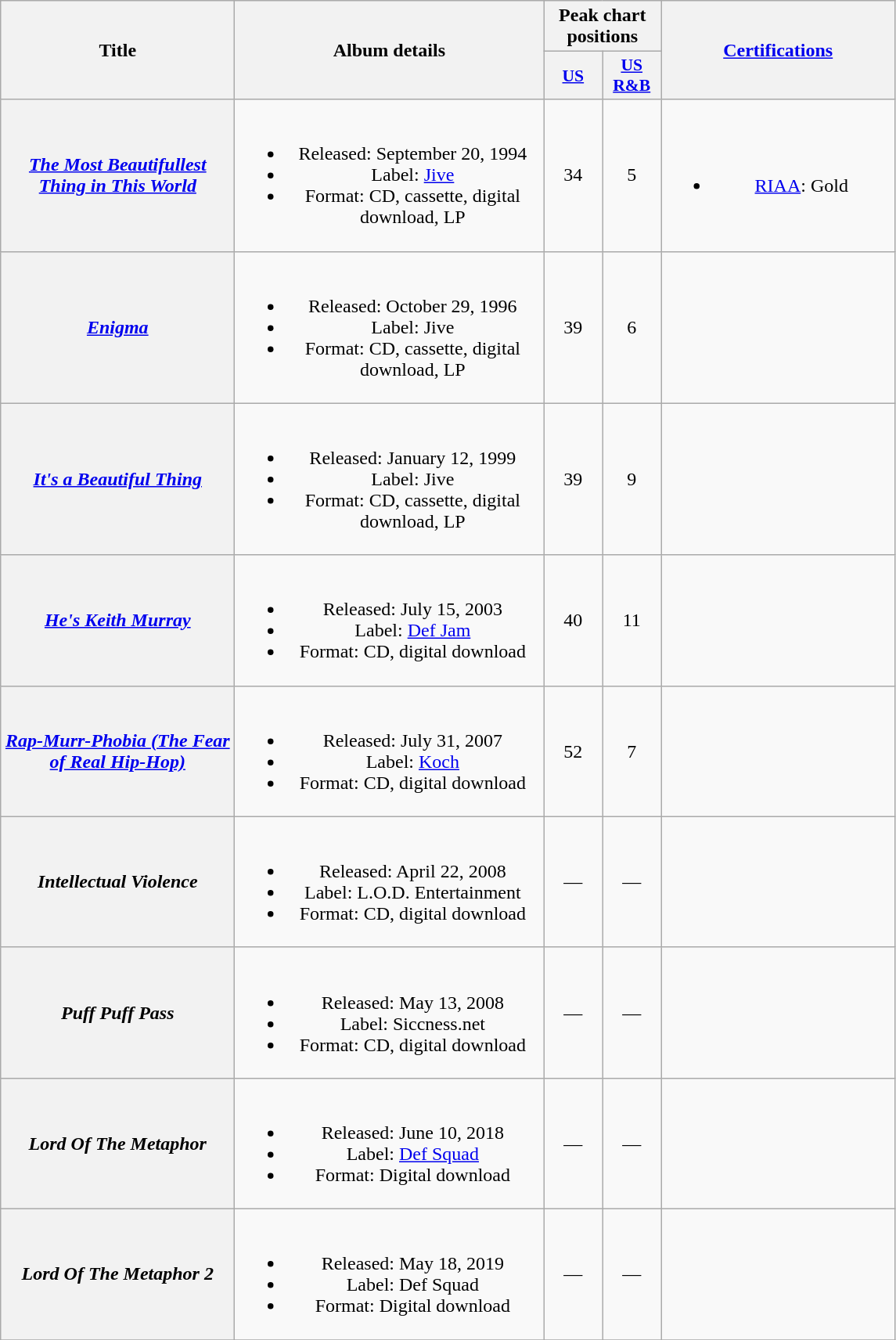<table class="wikitable plainrowheaders" style="text-align:center;">
<tr>
<th scope="col" rowspan="2" style="width:12em;">Title</th>
<th scope="col" rowspan="2" style="width:16em;">Album details</th>
<th scope="col" colspan="2">Peak chart positions</th>
<th scope="col" rowspan="2" style="width:12em;"><a href='#'>Certifications</a></th>
</tr>
<tr>
<th scope="col" style="width:3em;font-size:90%;"><a href='#'>US</a></th>
<th scope="col" style="width:3em;font-size:90%;"><a href='#'>US R&B</a></th>
</tr>
<tr>
<th scope="row"><em><a href='#'>The Most Beautifullest Thing in This World</a></em></th>
<td><br><ul><li>Released: September 20, 1994</li><li>Label: <a href='#'>Jive</a></li><li>Format: CD, cassette, digital download, LP</li></ul></td>
<td>34</td>
<td>5</td>
<td><br><ul><li><a href='#'>RIAA</a>: Gold</li></ul></td>
</tr>
<tr>
<th scope="row"><em><a href='#'>Enigma</a></em></th>
<td><br><ul><li>Released: October 29, 1996</li><li>Label: Jive</li><li>Format: CD, cassette, digital download, LP</li></ul></td>
<td>39</td>
<td>6</td>
<td></td>
</tr>
<tr>
<th scope="row"><em><a href='#'>It's a Beautiful Thing</a></em></th>
<td><br><ul><li>Released: January 12, 1999</li><li>Label: Jive</li><li>Format: CD, cassette, digital download, LP</li></ul></td>
<td>39</td>
<td>9</td>
<td></td>
</tr>
<tr>
<th scope="row"><em><a href='#'>He's Keith Murray</a></em></th>
<td><br><ul><li>Released: July 15, 2003</li><li>Label: <a href='#'>Def Jam</a></li><li>Format: CD, digital download</li></ul></td>
<td>40</td>
<td>11</td>
<td></td>
</tr>
<tr>
<th scope="row"><em><a href='#'>Rap-Murr-Phobia (The Fear of Real Hip-Hop)</a></em></th>
<td><br><ul><li>Released: July 31, 2007</li><li>Label: <a href='#'>Koch</a></li><li>Format: CD, digital download</li></ul></td>
<td>52</td>
<td>7</td>
<td></td>
</tr>
<tr>
<th scope="row"><em>Intellectual Violence</em></th>
<td><br><ul><li>Released: April 22, 2008</li><li>Label: L.O.D. Entertainment</li><li>Format: CD, digital download</li></ul></td>
<td>—</td>
<td>—</td>
<td></td>
</tr>
<tr>
<th scope="row"><em>Puff Puff Pass</em></th>
<td><br><ul><li>Released: May 13, 2008</li><li>Label: Siccness.net</li><li>Format: CD, digital download</li></ul></td>
<td>—</td>
<td>—</td>
<td></td>
</tr>
<tr>
<th scope="row"><em>Lord Of The Metaphor</em></th>
<td><br><ul><li>Released: June 10, 2018</li><li>Label: <a href='#'>Def Squad</a></li><li>Format: Digital download</li></ul></td>
<td>—</td>
<td>—</td>
<td></td>
</tr>
<tr>
<th scope="row"><em>Lord Of The Metaphor 2</em></th>
<td><br><ul><li>Released: May 18, 2019</li><li>Label: Def Squad</li><li>Format: Digital download</li></ul></td>
<td>—</td>
<td>—</td>
<td></td>
</tr>
<tr>
</tr>
</table>
